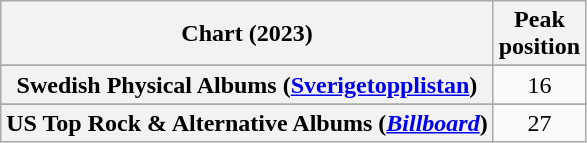<table class="wikitable sortable plainrowheaders" style="text-align:center">
<tr>
<th scope="col">Chart (2023)</th>
<th scope="col">Peak<br>position</th>
</tr>
<tr>
</tr>
<tr>
</tr>
<tr>
</tr>
<tr>
</tr>
<tr>
</tr>
<tr>
</tr>
<tr>
</tr>
<tr>
</tr>
<tr>
</tr>
<tr>
</tr>
<tr>
</tr>
<tr>
</tr>
<tr>
</tr>
<tr>
<th scope="row">Swedish Physical Albums (<a href='#'>Sverigetopplistan</a>)</th>
<td>16</td>
</tr>
<tr>
</tr>
<tr>
</tr>
<tr>
</tr>
<tr>
</tr>
<tr>
</tr>
<tr>
</tr>
<tr>
<th scope="row">US Top Rock & Alternative Albums (<em><a href='#'>Billboard</a></em>)</th>
<td>27</td>
</tr>
</table>
